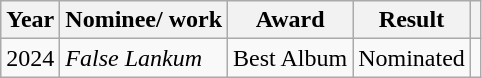<table class="wikitable">
<tr>
<th>Year</th>
<th>Nominee/ work</th>
<th>Award</th>
<th>Result</th>
<th></th>
</tr>
<tr>
<td>2024</td>
<td><em>False Lankum</em></td>
<td>Best Album</td>
<td>Nominated</td>
<td></td>
</tr>
</table>
